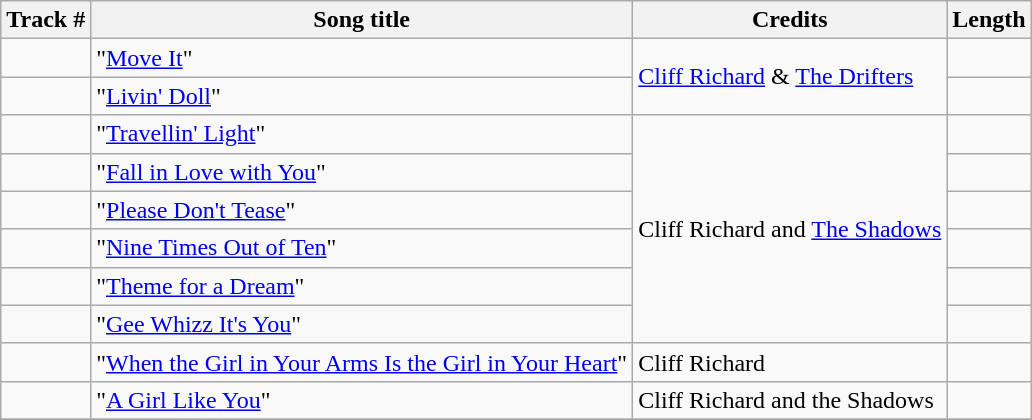<table class="wikitable">
<tr>
<th>Track #</th>
<th>Song title</th>
<th>Credits</th>
<th>Length</th>
</tr>
<tr>
<td></td>
<td>"<a href='#'>Move It</a>"</td>
<td rowspan=2><a href='#'>Cliff Richard</a> & <a href='#'>The Drifters</a></td>
<td></td>
</tr>
<tr>
<td></td>
<td>"<a href='#'>Livin' Doll</a>"</td>
<td></td>
</tr>
<tr>
<td></td>
<td>"<a href='#'>Travellin' Light</a>"</td>
<td rowspan=6>Cliff Richard and <a href='#'>The Shadows</a></td>
<td></td>
</tr>
<tr>
<td></td>
<td>"<a href='#'>Fall in Love with You</a>"</td>
<td></td>
</tr>
<tr>
<td></td>
<td>"<a href='#'>Please Don't Tease</a>"</td>
<td></td>
</tr>
<tr>
<td></td>
<td>"<a href='#'>Nine Times Out of Ten</a>"</td>
<td></td>
</tr>
<tr>
<td></td>
<td>"<a href='#'>Theme for a Dream</a>"</td>
<td></td>
</tr>
<tr>
<td></td>
<td>"<a href='#'>Gee Whizz It's You</a>"</td>
<td></td>
</tr>
<tr>
<td></td>
<td>"<a href='#'>When the Girl in Your Arms Is the Girl in Your Heart</a>"</td>
<td>Cliff Richard</td>
<td></td>
</tr>
<tr>
<td></td>
<td>"<a href='#'>A Girl Like You</a>"</td>
<td rowspan=1>Cliff Richard and the Shadows</td>
<td></td>
</tr>
<tr>
</tr>
</table>
